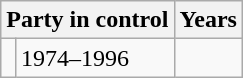<table class="wikitable">
<tr>
<th colspan="2">Party in control</th>
<th>Years</th>
</tr>
<tr>
<td></td>
<td>1974–1996</td>
</tr>
</table>
